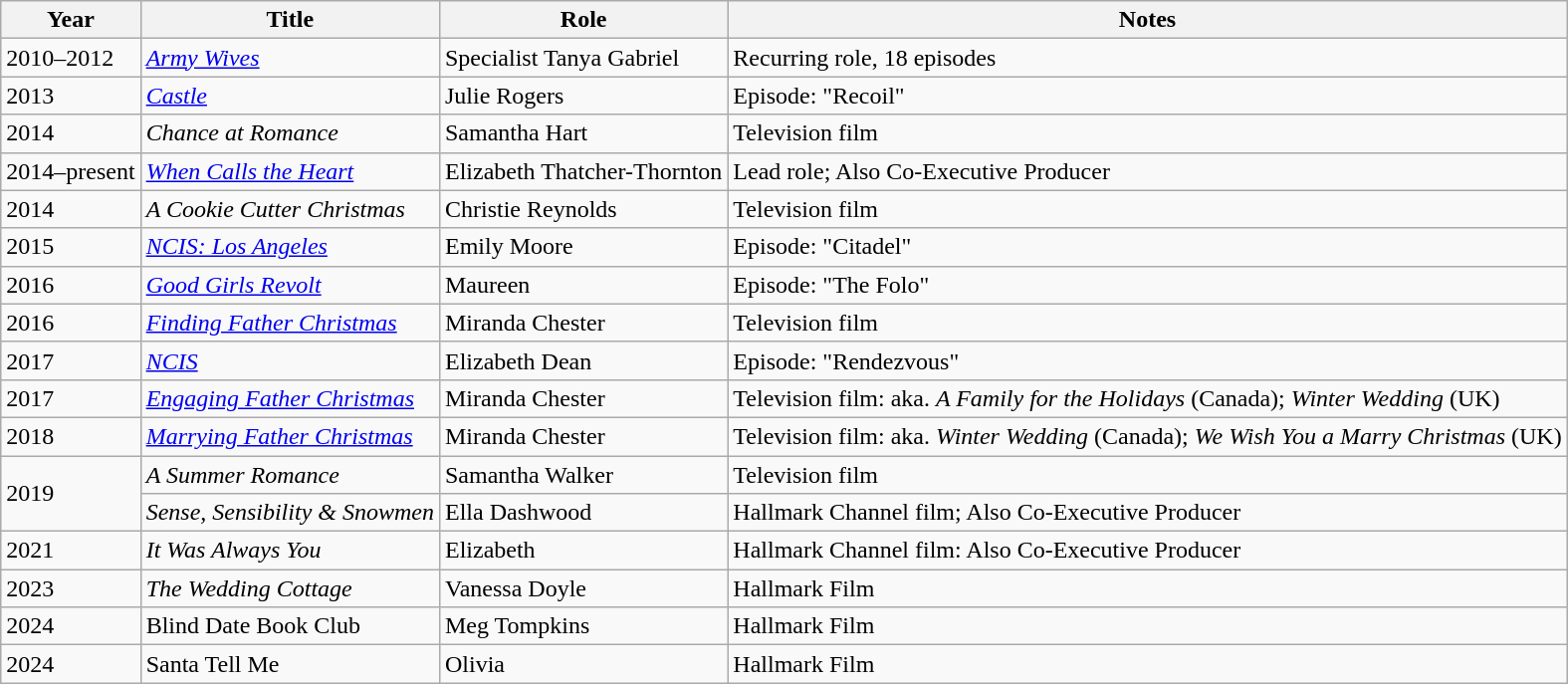<table class="wikitable sortable">
<tr>
<th>Year</th>
<th>Title</th>
<th>Role</th>
<th class="unsortable">Notes</th>
</tr>
<tr>
<td>2010–2012</td>
<td><em><a href='#'>Army Wives</a></em></td>
<td>Specialist Tanya Gabriel</td>
<td>Recurring role, 18 episodes</td>
</tr>
<tr>
<td>2013</td>
<td><em><a href='#'>Castle</a></em></td>
<td>Julie Rogers</td>
<td>Episode: "Recoil"</td>
</tr>
<tr>
<td>2014</td>
<td><em>Chance at Romance</em></td>
<td>Samantha Hart</td>
<td>Television film</td>
</tr>
<tr>
<td>2014–present</td>
<td><em><a href='#'>When Calls the Heart</a></em></td>
<td>Elizabeth Thatcher-Thornton</td>
<td>Lead role; Also Co-Executive Producer</td>
</tr>
<tr>
<td>2014</td>
<td><em>A Cookie Cutter Christmas</em></td>
<td>Christie Reynolds</td>
<td>Television film</td>
</tr>
<tr>
<td>2015</td>
<td><em><a href='#'>NCIS: Los Angeles</a></em></td>
<td>Emily Moore</td>
<td>Episode: "Citadel"</td>
</tr>
<tr>
<td>2016</td>
<td><em><a href='#'>Good Girls Revolt</a></em></td>
<td>Maureen</td>
<td>Episode: "The Folo"</td>
</tr>
<tr>
<td>2016</td>
<td><em><a href='#'>Finding Father Christmas</a></em></td>
<td>Miranda Chester</td>
<td>Television film</td>
</tr>
<tr>
<td>2017</td>
<td><em><a href='#'>NCIS</a></em></td>
<td>Elizabeth Dean</td>
<td>Episode: "Rendezvous"</td>
</tr>
<tr>
<td>2017</td>
<td><em><a href='#'>Engaging Father Christmas</a></em></td>
<td>Miranda Chester</td>
<td>Television film: aka. <em>A Family for the Holidays</em> (Canada); <em>Winter Wedding</em> (UK)</td>
</tr>
<tr>
<td>2018</td>
<td><em><a href='#'>Marrying Father Christmas</a></em></td>
<td>Miranda Chester</td>
<td>Television film: aka. <em>Winter Wedding</em> (Canada); <em>We Wish You a Marry Christmas</em> (UK)</td>
</tr>
<tr>
<td rowspan="2">2019</td>
<td><em>A Summer Romance</em></td>
<td>Samantha Walker</td>
<td>Television film</td>
</tr>
<tr>
<td><em>Sense, Sensibility & Snowmen</em></td>
<td>Ella Dashwood</td>
<td>Hallmark Channel film; Also Co-Executive Producer</td>
</tr>
<tr>
<td>2021</td>
<td><em>It Was Always You</em></td>
<td>Elizabeth</td>
<td>Hallmark Channel film: Also Co-Executive Producer</td>
</tr>
<tr>
<td>2023</td>
<td><em>The Wedding Cottage</em></td>
<td>Vanessa Doyle</td>
<td>Hallmark Film</td>
</tr>
<tr>
<td>2024</td>
<td>Blind Date Book Club</td>
<td>Meg Tompkins</td>
<td>Hallmark Film</td>
</tr>
<tr>
<td>2024</td>
<td>Santa Tell Me</td>
<td>Olivia</td>
<td>Hallmark Film</td>
</tr>
</table>
